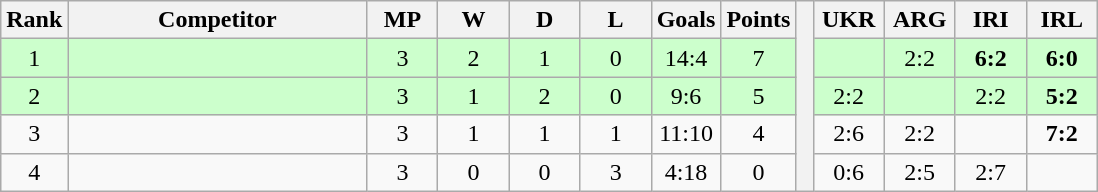<table class="wikitable" style="text-align:center">
<tr>
<th>Rank</th>
<th style="width:12em">Competitor</th>
<th style="width:2.5em">MP</th>
<th style="width:2.5em">W</th>
<th style="width:2.5em">D</th>
<th style="width:2.5em">L</th>
<th>Goals</th>
<th style="width:2.5em">Points</th>
<th rowspan="5"> </th>
<th style="width:2.5em">UKR</th>
<th style="width:2.5em">ARG</th>
<th style="width:2.5em">IRI</th>
<th style="width:2.5em">IRL</th>
</tr>
<tr style="background:#cfc;">
<td>1</td>
<td style="text-align:left"></td>
<td>3</td>
<td>2</td>
<td>1</td>
<td>0</td>
<td>14:4</td>
<td>7</td>
<td></td>
<td>2:2</td>
<td><strong>6:2</strong></td>
<td><strong>6:0</strong></td>
</tr>
<tr style="background:#cfc;">
<td>2</td>
<td style="text-align:left"></td>
<td>3</td>
<td>1</td>
<td>2</td>
<td>0</td>
<td>9:6</td>
<td>5</td>
<td>2:2</td>
<td></td>
<td>2:2</td>
<td><strong>5:2</strong></td>
</tr>
<tr>
<td>3</td>
<td style="text-align:left"></td>
<td>3</td>
<td>1</td>
<td>1</td>
<td>1</td>
<td>11:10</td>
<td>4</td>
<td>2:6</td>
<td>2:2</td>
<td></td>
<td><strong>7:2</strong></td>
</tr>
<tr>
<td>4</td>
<td style="text-align:left"></td>
<td>3</td>
<td>0</td>
<td>0</td>
<td>3</td>
<td>4:18</td>
<td>0</td>
<td>0:6</td>
<td>2:5</td>
<td>2:7</td>
<td></td>
</tr>
</table>
